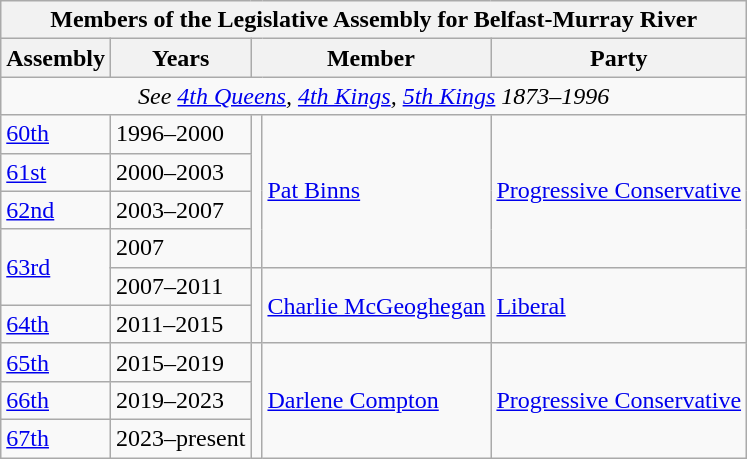<table class="wikitable" align=centre>
<tr>
<th colspan=5>Members of the Legislative Assembly for Belfast-Murray River</th>
</tr>
<tr>
<th>Assembly</th>
<th>Years</th>
<th colspan="2">Member</th>
<th>Party</th>
</tr>
<tr>
<td align="center" colspan=5><em>See <a href='#'>4th Queens</a>, <a href='#'>4th Kings</a>, <a href='#'>5th Kings</a> 1873–1996</em></td>
</tr>
<tr>
<td><a href='#'>60th</a></td>
<td>1996–2000</td>
<td rowspan=4 ></td>
<td rowspan=4><a href='#'>Pat Binns</a></td>
<td rowspan=4><a href='#'>Progressive Conservative</a></td>
</tr>
<tr>
<td><a href='#'>61st</a></td>
<td>2000–2003</td>
</tr>
<tr>
<td><a href='#'>62nd</a></td>
<td>2003–2007</td>
</tr>
<tr>
<td rowspan=2><a href='#'>63rd</a></td>
<td>2007</td>
</tr>
<tr>
<td>2007–2011</td>
<td rowspan=2 ></td>
<td rowspan=2><a href='#'>Charlie McGeoghegan</a></td>
<td rowspan=2><a href='#'>Liberal</a></td>
</tr>
<tr>
<td><a href='#'>64th</a></td>
<td>2011–2015</td>
</tr>
<tr>
<td><a href='#'>65th</a></td>
<td>2015–2019</td>
<td rowspan=3 ></td>
<td rowspan=3><a href='#'>Darlene Compton</a></td>
<td rowspan=3><a href='#'>Progressive Conservative</a></td>
</tr>
<tr>
<td><a href='#'>66th</a></td>
<td>2019–2023</td>
</tr>
<tr>
<td><a href='#'>67th</a></td>
<td>2023–present</td>
</tr>
</table>
